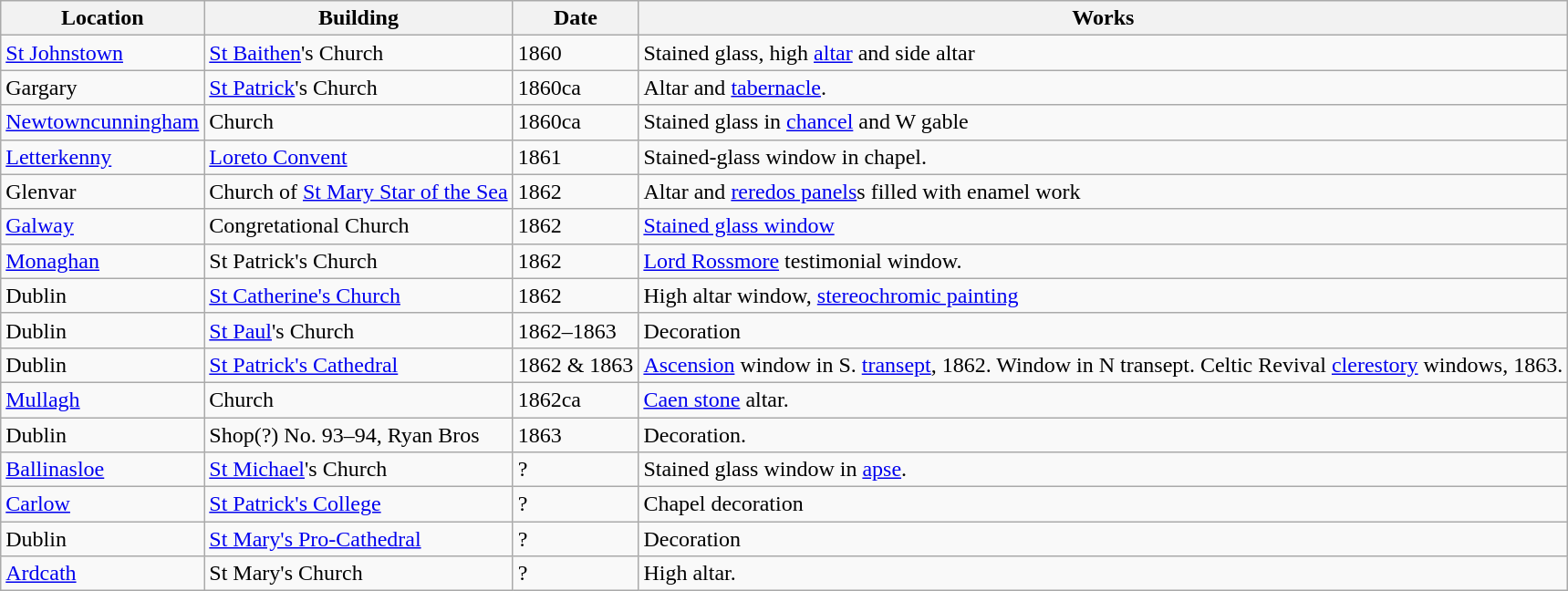<table class="wikitable">
<tr>
<th>Location</th>
<th>Building</th>
<th>Date</th>
<th>Works</th>
</tr>
<tr>
<td><a href='#'>St Johnstown</a></td>
<td><a href='#'>St Baithen</a>'s Church</td>
<td>1860</td>
<td>Stained glass, high <a href='#'>altar</a> and side altar</td>
</tr>
<tr>
<td>Gargary</td>
<td><a href='#'>St Patrick</a>'s Church</td>
<td>1860ca</td>
<td>Altar and <a href='#'>tabernacle</a>.</td>
</tr>
<tr>
<td><a href='#'>Newtowncunningham</a></td>
<td>Church</td>
<td>1860ca</td>
<td>Stained glass in <a href='#'>chancel</a> and W gable</td>
</tr>
<tr>
<td><a href='#'>Letterkenny</a></td>
<td><a href='#'>Loreto Convent</a></td>
<td>1861</td>
<td>Stained-glass window in chapel.</td>
</tr>
<tr>
<td>Glenvar</td>
<td>Church of <a href='#'>St Mary Star of the Sea</a></td>
<td>1862</td>
<td>Altar and <a href='#'>reredos panels</a>s filled with enamel work</td>
</tr>
<tr>
<td><a href='#'>Galway</a></td>
<td>Congretational Church</td>
<td>1862</td>
<td><a href='#'>Stained glass window</a></td>
</tr>
<tr>
<td><a href='#'>Monaghan</a></td>
<td>St Patrick's Church</td>
<td>1862</td>
<td><a href='#'>Lord Rossmore</a> testimonial window.</td>
</tr>
<tr>
<td>Dublin</td>
<td><a href='#'>St Catherine's Church</a></td>
<td>1862</td>
<td>High altar window, <a href='#'>stereochromic painting</a></td>
</tr>
<tr>
<td>Dublin</td>
<td><a href='#'>St Paul</a>'s Church</td>
<td>1862–1863</td>
<td>Decoration</td>
</tr>
<tr>
<td>Dublin</td>
<td><a href='#'>St Patrick's Cathedral</a></td>
<td>1862 & 1863</td>
<td><a href='#'>Ascension</a> window in S. <a href='#'>transept</a>, 1862. Window in N transept. Celtic Revival <a href='#'>clerestory</a> windows, 1863.</td>
</tr>
<tr>
<td><a href='#'>Mullagh</a></td>
<td>Church</td>
<td>1862ca</td>
<td><a href='#'>Caen stone</a> altar.</td>
</tr>
<tr>
<td>Dublin</td>
<td>Shop(?) No. 93–94, Ryan Bros</td>
<td>1863</td>
<td>Decoration.</td>
</tr>
<tr>
<td><a href='#'>Ballinasloe</a></td>
<td><a href='#'>St Michael</a>'s Church</td>
<td>?</td>
<td>Stained glass window in <a href='#'>apse</a>.</td>
</tr>
<tr>
<td><a href='#'>Carlow</a></td>
<td><a href='#'>St Patrick's College</a></td>
<td>?</td>
<td>Chapel decoration</td>
</tr>
<tr>
<td>Dublin</td>
<td><a href='#'>St Mary's Pro-Cathedral</a></td>
<td>?</td>
<td>Decoration</td>
</tr>
<tr>
<td><a href='#'>Ardcath</a></td>
<td>St Mary's Church</td>
<td>?</td>
<td>High altar.</td>
</tr>
</table>
